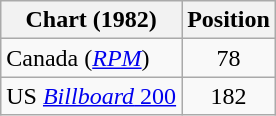<table class="wikitable ">
<tr>
<th scope="col">Chart (1982)</th>
<th scope="col">Position</th>
</tr>
<tr>
<td>Canada (<em><a href='#'>RPM</a></em>)</td>
<td style="text-align:center;">78</td>
</tr>
<tr>
<td>US <a href='#'><em>Billboard</em> 200</a></td>
<td style="text-align:center;">182</td>
</tr>
</table>
